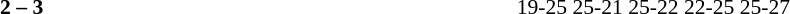<table width=100% cellspacing=1>
<tr>
<th width=20%></th>
<th width=12%></th>
<th width=20%></th>
<th width=33%></th>
<td></td>
</tr>
<tr style=font-size:90%>
<td align=right></td>
<td align=center><strong>2 – 3</strong></td>
<td><strong></strong></td>
<td>19-25 25-21 25-22 22-25 25-27</td>
</tr>
</table>
